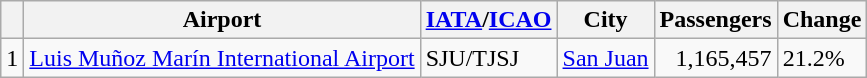<table class="wikitable sortable">
<tr>
<th></th>
<th>Airport</th>
<th><a href='#'>IATA</a>/<a href='#'>ICAO</a></th>
<th>City</th>
<th>Passengers</th>
<th>Change</th>
</tr>
<tr>
<td>1</td>
<td><a href='#'>Luis Muñoz Marín International Airport</a></td>
<td>SJU/TJSJ</td>
<td><a href='#'>San Juan</a></td>
<td align="right">1,165,457</td>
<td> 21.2%</td>
</tr>
</table>
